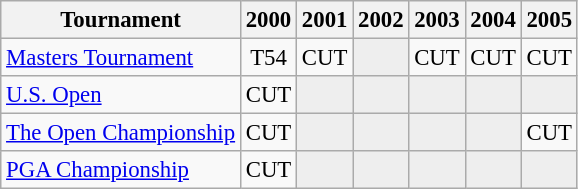<table class="wikitable" style="font-size:95%;text-align:center;">
<tr>
<th>Tournament</th>
<th>2000</th>
<th>2001</th>
<th>2002</th>
<th>2003</th>
<th>2004</th>
<th>2005</th>
</tr>
<tr>
<td align=left><a href='#'>Masters Tournament</a></td>
<td>T54</td>
<td>CUT</td>
<td style="background:#eeeeee;"></td>
<td>CUT</td>
<td>CUT</td>
<td>CUT</td>
</tr>
<tr>
<td align=left><a href='#'>U.S. Open</a></td>
<td>CUT</td>
<td style="background:#eeeeee;"></td>
<td style="background:#eeeeee;"></td>
<td style="background:#eeeeee;"></td>
<td style="background:#eeeeee;"></td>
<td style="background:#eeeeee;"></td>
</tr>
<tr>
<td align=left><a href='#'>The Open Championship</a></td>
<td>CUT</td>
<td style="background:#eeeeee;"></td>
<td style="background:#eeeeee;"></td>
<td style="background:#eeeeee;"></td>
<td style="background:#eeeeee;"></td>
<td>CUT</td>
</tr>
<tr>
<td align=left><a href='#'>PGA Championship</a></td>
<td>CUT</td>
<td style="background:#eeeeee;"></td>
<td style="background:#eeeeee;"></td>
<td style="background:#eeeeee;"></td>
<td style="background:#eeeeee;"></td>
<td style="background:#eeeeee;"></td>
</tr>
</table>
